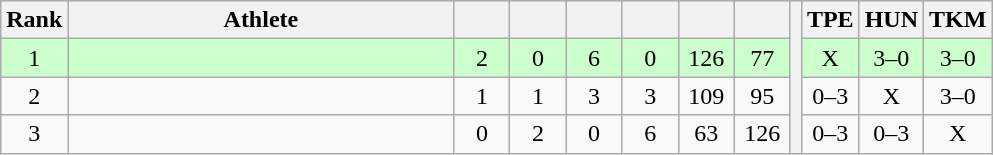<table class="wikitable" style="text-align:center">
<tr>
<th>Rank</th>
<th width=250>Athlete</th>
<th width=30></th>
<th width=30></th>
<th width=30></th>
<th width=30></th>
<th width=30></th>
<th width=30></th>
<th rowspan=4></th>
<th width=30>TPE</th>
<th width=30>HUN</th>
<th width=30>TKM</th>
</tr>
<tr style="background-color:#ccffcc;">
<td>1</td>
<td align=left></td>
<td>2</td>
<td>0</td>
<td>6</td>
<td>0</td>
<td>126</td>
<td>77</td>
<td>X</td>
<td>3–0</td>
<td>3–0</td>
</tr>
<tr>
<td>2</td>
<td align=left></td>
<td>1</td>
<td>1</td>
<td>3</td>
<td>3</td>
<td>109</td>
<td>95</td>
<td>0–3</td>
<td>X</td>
<td>3–0</td>
</tr>
<tr>
<td>3</td>
<td align=left></td>
<td>0</td>
<td>2</td>
<td>0</td>
<td>6</td>
<td>63</td>
<td>126</td>
<td>0–3</td>
<td>0–3</td>
<td>X</td>
</tr>
</table>
